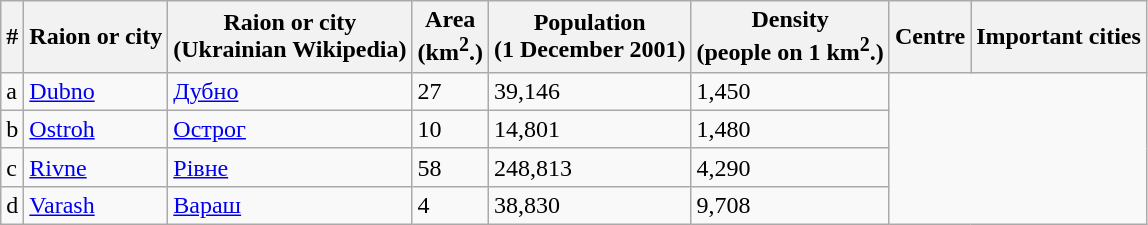<table class="wikitable">
<tr>
<th>#</th>
<th>Raion or city</th>
<th>Raion or city<br>(Ukrainian Wikipedia)</th>
<th>Area<br>(km<sup>2</sup>.)</th>
<th>Population<br>(1 December 2001)</th>
<th>Density<br>(people on 1 km<sup>2</sup>.)</th>
<th>Centre</th>
<th>Important cities</th>
</tr>
<tr>
<td>a</td>
<td><a href='#'>Dubno</a></td>
<td><a href='#'>Дубно</a></td>
<td>27</td>
<td>39,146</td>
<td>1,450</td>
</tr>
<tr>
<td>b</td>
<td><a href='#'>Ostroh</a></td>
<td><a href='#'>Острог</a></td>
<td>10</td>
<td>14,801</td>
<td>1,480</td>
</tr>
<tr>
<td>c</td>
<td><a href='#'>Rivne</a></td>
<td><a href='#'>Рівне</a></td>
<td>58</td>
<td>248,813</td>
<td>4,290</td>
</tr>
<tr>
<td>d</td>
<td><a href='#'>Varash</a></td>
<td><a href='#'>Вараш</a></td>
<td>4</td>
<td>38,830</td>
<td>9,708</td>
</tr>
</table>
